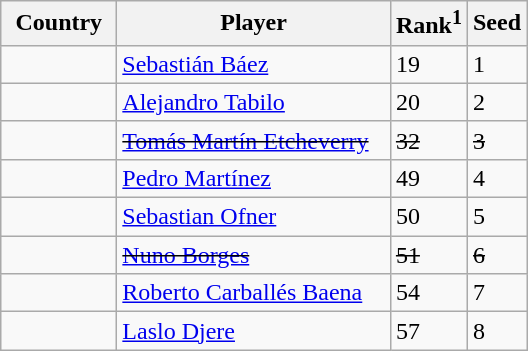<table class="wikitable nowrap">
<tr>
<th width="70">Country</th>
<th width="175">Player</th>
<th>Rank<sup>1</sup></th>
<th>Seed</th>
</tr>
<tr>
<td></td>
<td><a href='#'>Sebastián Báez</a></td>
<td>19</td>
<td>1</td>
</tr>
<tr>
<td></td>
<td><a href='#'>Alejandro Tabilo</a></td>
<td>20</td>
<td>2</td>
</tr>
<tr>
<td><s></s></td>
<td><s><a href='#'>Tomás Martín Etcheverry</a></s></td>
<td><s>32</s></td>
<td><s>3</s></td>
</tr>
<tr>
<td></td>
<td><a href='#'>Pedro Martínez</a></td>
<td>49</td>
<td>4</td>
</tr>
<tr>
<td></td>
<td><a href='#'>Sebastian Ofner</a></td>
<td>50</td>
<td>5</td>
</tr>
<tr>
<td><s></s></td>
<td><s><a href='#'>Nuno Borges</a></s></td>
<td><s>51</s></td>
<td><s>6</s></td>
</tr>
<tr>
<td></td>
<td><a href='#'>Roberto Carballés Baena</a></td>
<td>54</td>
<td>7</td>
</tr>
<tr>
<td></td>
<td><a href='#'>Laslo Djere</a></td>
<td>57</td>
<td>8</td>
</tr>
</table>
